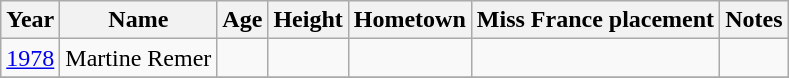<table class="wikitable sortable">
<tr>
<th>Year</th>
<th>Name</th>
<th>Age</th>
<th>Height</th>
<th>Hometown</th>
<th>Miss France placement</th>
<th>Notes</th>
</tr>
<tr>
<td><a href='#'>1978</a></td>
<td>Martine Remer</td>
<td></td>
<td></td>
<td></td>
<td></td>
<td></td>
</tr>
<tr>
</tr>
</table>
